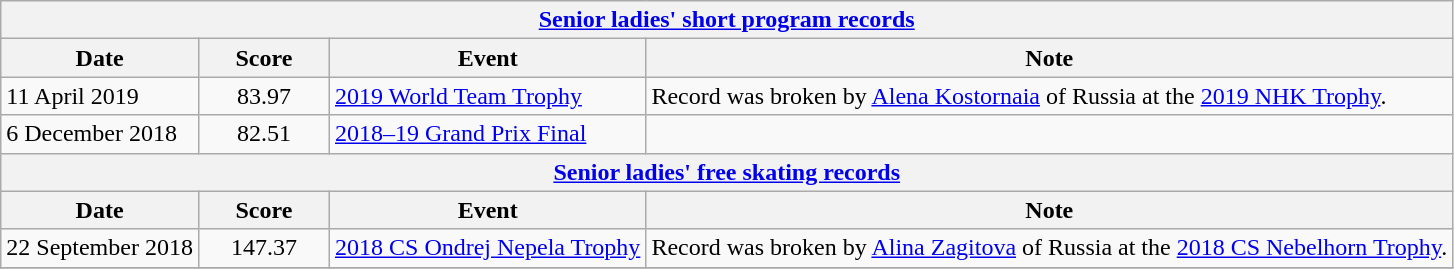<table class="wikitable sortable">
<tr>
<th colspan=4 align=center><a href='#'>Senior ladies' short program records</a></th>
</tr>
<tr>
<th>Date</th>
<th style="width:80px;">Score</th>
<th>Event</th>
<th>Note</th>
</tr>
<tr>
<td>11 April 2019</td>
<td style="text-align:center;">83.97</td>
<td><a href='#'>2019 World Team Trophy</a></td>
<td>Record was broken by <a href='#'>Alena Kostornaia</a> of Russia at the <a href='#'>2019 NHK Trophy</a>.</td>
</tr>
<tr>
<td>6 December 2018</td>
<td style="text-align:center;">82.51</td>
<td><a href='#'>2018–19 Grand Prix Final</a></td>
<td></td>
</tr>
<tr>
<th colspan=4 align=center><a href='#'>Senior ladies' free skating records</a></th>
</tr>
<tr>
<th>Date</th>
<th style="width:80px;">Score</th>
<th>Event</th>
<th>Note</th>
</tr>
<tr>
<td>22 September 2018</td>
<td style="text-align:center;">147.37</td>
<td><a href='#'>2018 CS Ondrej Nepela Trophy</a></td>
<td>Record was broken by <a href='#'>Alina Zagitova</a> of Russia at the <a href='#'>2018 CS Nebelhorn Trophy</a>.</td>
</tr>
<tr>
</tr>
</table>
